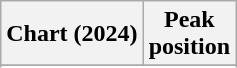<table class="wikitable sortable plainrowheaders" style="text-align:center">
<tr>
<th scope="col">Chart (2024)</th>
<th scope="col">Peak<br>position</th>
</tr>
<tr>
</tr>
<tr>
</tr>
</table>
